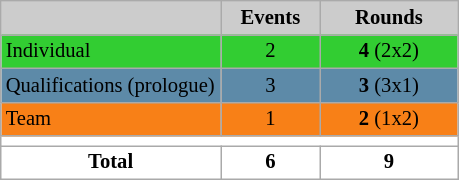<table class="wikitable plainrowheaders" style="background:#fff; font-size:86%; line-height:16px; border:gray solid 1px; border-collapse:collapse;">
<tr style="background:#ccc; text-align:center;">
<th scope="col" style="background:#ccc;" width=140px;"></th>
<th scope="col" style="background:#ccc;" width=60px;">Events</th>
<th scope="col" style="background:#ccc;" width=85px;">Rounds</th>
</tr>
<tr style="background:#32CD32;">
<td>Individual</td>
<td align=center>2</td>
<td align=center><strong>4</strong> (2x2)</td>
</tr>
<tr style="background:#5D8AA8;">
<td>Qualifications (prologue)</td>
<td align=center>3</td>
<td align=center><strong>3</strong> (3x1)</td>
</tr>
<tr style="background:#F88017;">
<td>Team</td>
<td align=center>1</td>
<td align=center><strong>2</strong> (1x2)</td>
</tr>
<tr>
<td colspan=3></td>
</tr>
<tr>
<td align=center><strong>Total</strong></td>
<td align=center><strong>6</strong></td>
<td align=center><strong>9</strong></td>
</tr>
</table>
